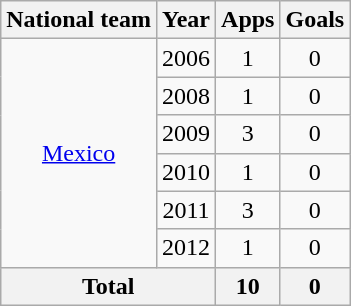<table class="wikitable" style="text-align: center;">
<tr>
<th>National team</th>
<th>Year</th>
<th>Apps</th>
<th>Goals</th>
</tr>
<tr>
<td rowspan="6" valign="center"><a href='#'>Mexico</a></td>
<td>2006</td>
<td>1</td>
<td>0</td>
</tr>
<tr>
<td>2008</td>
<td>1</td>
<td>0</td>
</tr>
<tr>
<td>2009</td>
<td>3</td>
<td>0</td>
</tr>
<tr>
<td>2010</td>
<td>1</td>
<td>0</td>
</tr>
<tr>
<td>2011</td>
<td>3</td>
<td>0</td>
</tr>
<tr>
<td>2012</td>
<td>1</td>
<td>0</td>
</tr>
<tr>
<th colspan="2">Total</th>
<th>10</th>
<th>0</th>
</tr>
</table>
